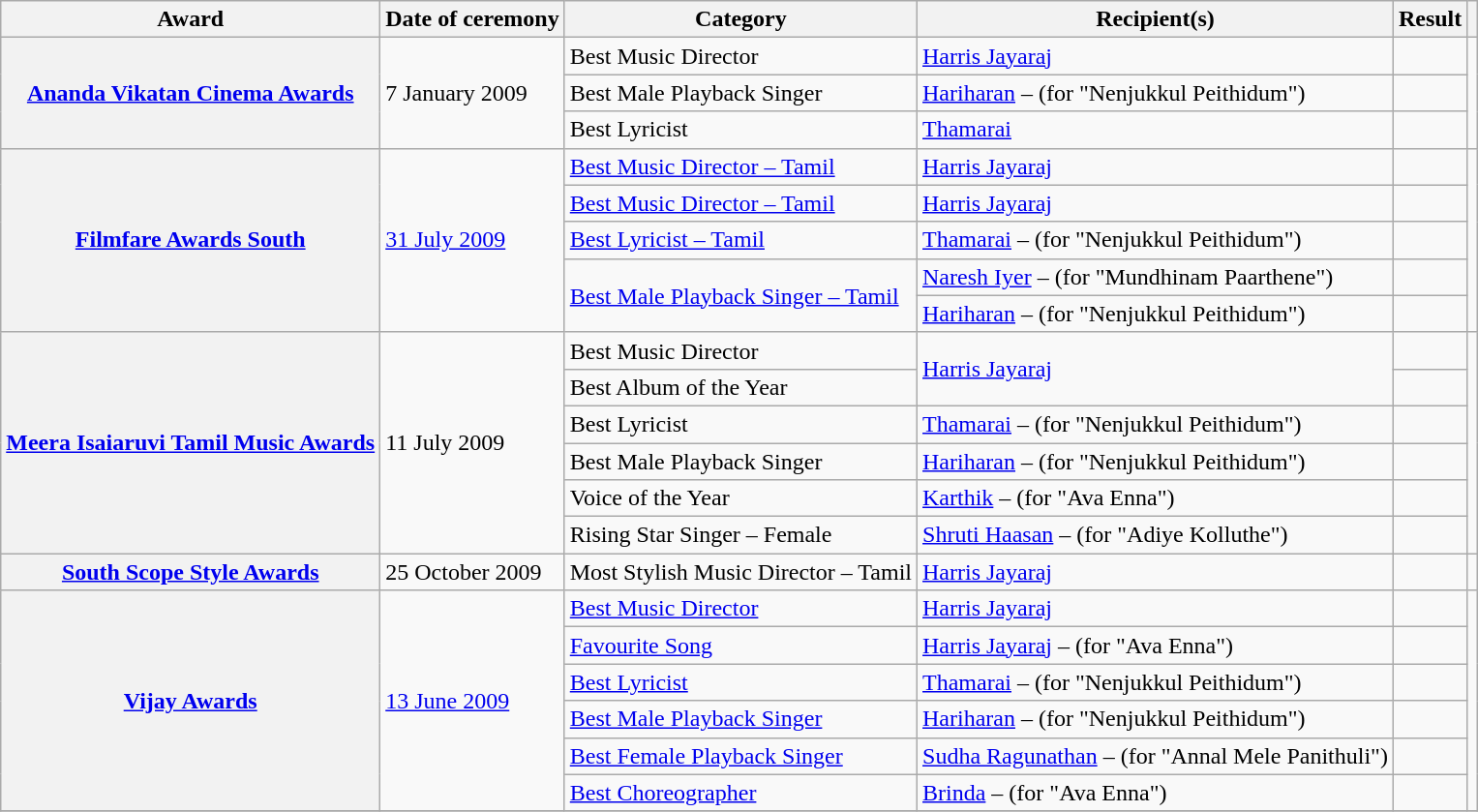<table class="wikitable plainrowheaders sortable">
<tr>
<th scope="col">Award</th>
<th scope="col">Date of ceremony</th>
<th scope="col">Category</th>
<th scope="col">Recipient(s)</th>
<th scope="col">Result</th>
<th scope="col" class="unsortable"></th>
</tr>
<tr>
<th rowspan="3" scope="row"><a href='#'>Ananda Vikatan Cinema Awards</a></th>
<td rowspan="3">7 January 2009</td>
<td>Best Music Director</td>
<td><a href='#'>Harris Jayaraj</a></td>
<td></td>
<td rowspan="3" style="text-align:center;"></td>
</tr>
<tr>
<td>Best Male Playback Singer</td>
<td><a href='#'>Hariharan</a> – (for "Nenjukkul Peithidum")</td>
<td></td>
</tr>
<tr>
<td>Best Lyricist</td>
<td><a href='#'>Thamarai</a></td>
<td></td>
</tr>
<tr>
<th rowspan="5" scope="row"><a href='#'>Filmfare Awards South</a></th>
<td rowspan="5"><a href='#'>31 July 2009</a></td>
<td><a href='#'>Best Music Director – Tamil</a></td>
<td><a href='#'>Harris Jayaraj</a></td>
<td></td>
<td rowspan="5" style="text-align:center;"></td>
</tr>
<tr>
<td><a href='#'>Best Music Director – Tamil</a></td>
<td><a href='#'>Harris Jayaraj</a></td>
<td></td>
</tr>
<tr>
<td><a href='#'>Best Lyricist – Tamil</a></td>
<td><a href='#'>Thamarai</a> – (for "Nenjukkul Peithidum")</td>
<td></td>
</tr>
<tr>
<td rowspan="2"><a href='#'>Best Male Playback Singer – Tamil</a></td>
<td><a href='#'>Naresh Iyer</a> – (for "Mundhinam Paarthene")</td>
<td></td>
</tr>
<tr>
<td><a href='#'>Hariharan</a> – (for "Nenjukkul Peithidum")</td>
<td></td>
</tr>
<tr>
<th rowspan="6" scope="row"><a href='#'>Meera Isaiaruvi Tamil Music Awards</a></th>
<td rowspan="6">11 July 2009</td>
<td>Best Music Director</td>
<td rowspan="2"><a href='#'>Harris Jayaraj</a></td>
<td></td>
<td rowspan="6" style="text-align:center;"></td>
</tr>
<tr>
<td>Best Album of the Year</td>
<td></td>
</tr>
<tr>
<td>Best Lyricist</td>
<td><a href='#'>Thamarai</a> – (for "Nenjukkul Peithidum")</td>
<td></td>
</tr>
<tr>
<td>Best Male Playback Singer</td>
<td><a href='#'>Hariharan</a> – (for "Nenjukkul Peithidum")</td>
<td></td>
</tr>
<tr>
<td>Voice of the Year</td>
<td><a href='#'>Karthik</a> – (for "Ava Enna")</td>
<td></td>
</tr>
<tr>
<td>Rising Star Singer – Female</td>
<td><a href='#'>Shruti Haasan</a> – (for "Adiye Kolluthe")</td>
<td></td>
</tr>
<tr>
<th scope="row"><a href='#'>South Scope Style Awards</a></th>
<td>25 October 2009</td>
<td>Most Stylish Music Director – Tamil</td>
<td><a href='#'>Harris Jayaraj</a></td>
<td></td>
<td style="text-align:center;"></td>
</tr>
<tr>
<th rowspan="6" scope="row"><a href='#'>Vijay Awards</a></th>
<td rowspan="6"><a href='#'>13 June 2009</a></td>
<td><a href='#'>Best Music Director</a></td>
<td><a href='#'>Harris Jayaraj</a></td>
<td></td>
<td rowspan="6" style="text-align:center;"></td>
</tr>
<tr>
<td><a href='#'>Favourite Song</a></td>
<td><a href='#'>Harris Jayaraj</a> – (for "Ava Enna")</td>
<td></td>
</tr>
<tr>
<td><a href='#'>Best Lyricist</a></td>
<td><a href='#'>Thamarai</a> – (for "Nenjukkul Peithidum")</td>
<td></td>
</tr>
<tr>
<td><a href='#'>Best Male Playback Singer</a></td>
<td><a href='#'>Hariharan</a> – (for "Nenjukkul Peithidum")</td>
<td></td>
</tr>
<tr>
<td><a href='#'>Best Female Playback Singer</a></td>
<td><a href='#'>Sudha Ragunathan</a> – (for "Annal Mele Panithuli")</td>
<td></td>
</tr>
<tr>
<td><a href='#'>Best Choreographer</a></td>
<td><a href='#'>Brinda</a> – (for "Ava Enna")</td>
<td></td>
</tr>
<tr>
</tr>
</table>
